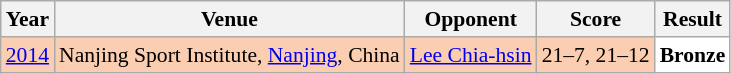<table class="sortable wikitable" style="font-size: 90%">
<tr>
<th>Year</th>
<th>Venue</th>
<th>Opponent</th>
<th>Score</th>
<th>Result</th>
</tr>
<tr style="background:#FBCEB1">
<td align="center"><a href='#'>2014</a></td>
<td align="left">Nanjing Sport Institute, <a href='#'>Nanjing</a>, China</td>
<td align="left"> <a href='#'>Lee Chia-hsin</a></td>
<td align="left">21–7, 21–12</td>
<td style="text-align:left; background:white"> <strong>Bronze</strong></td>
</tr>
</table>
